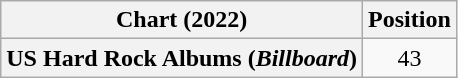<table class="wikitable plainrowheaders" style="text-align:center">
<tr>
<th scope="col">Chart (2022)</th>
<th scope="col">Position</th>
</tr>
<tr>
<th scope="row">US Hard Rock Albums (<em>Billboard</em>)</th>
<td>43</td>
</tr>
</table>
